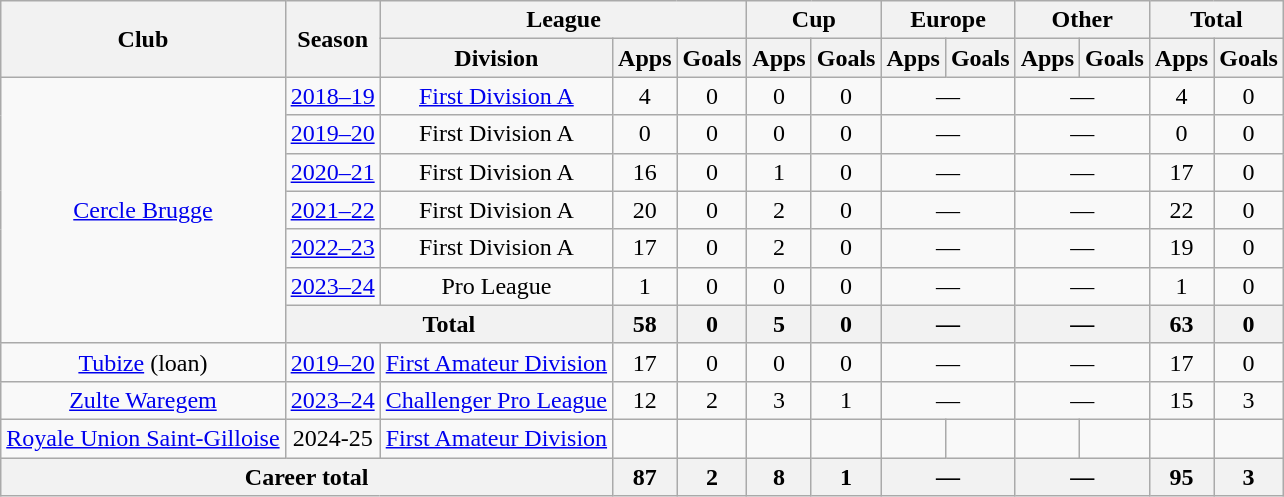<table class="wikitable" style="text-align:center">
<tr>
<th rowspan="2">Club</th>
<th rowspan="2">Season</th>
<th colspan="3">League</th>
<th colspan="2">Cup</th>
<th colspan="2">Europe</th>
<th colspan="2">Other</th>
<th colspan="2">Total</th>
</tr>
<tr>
<th>Division</th>
<th>Apps</th>
<th>Goals</th>
<th>Apps</th>
<th>Goals</th>
<th>Apps</th>
<th>Goals</th>
<th>Apps</th>
<th>Goals</th>
<th>Apps</th>
<th>Goals</th>
</tr>
<tr>
<td rowspan="7"><a href='#'>Cercle Brugge</a></td>
<td><a href='#'>2018–19</a></td>
<td><a href='#'>First Division A</a></td>
<td>4</td>
<td>0</td>
<td>0</td>
<td>0</td>
<td colspan="2">—</td>
<td colspan="2">—</td>
<td>4</td>
<td>0</td>
</tr>
<tr>
<td><a href='#'>2019–20</a></td>
<td>First Division A</td>
<td>0</td>
<td>0</td>
<td>0</td>
<td>0</td>
<td colspan="2">—</td>
<td colspan="2">—</td>
<td>0</td>
<td>0</td>
</tr>
<tr>
<td><a href='#'>2020–21</a></td>
<td>First Division A</td>
<td>16</td>
<td>0</td>
<td>1</td>
<td>0</td>
<td colspan="2">—</td>
<td colspan="2">—</td>
<td>17</td>
<td>0</td>
</tr>
<tr>
<td><a href='#'>2021–22</a></td>
<td>First Division A</td>
<td>20</td>
<td>0</td>
<td>2</td>
<td>0</td>
<td colspan="2">—</td>
<td colspan="2">—</td>
<td>22</td>
<td>0</td>
</tr>
<tr>
<td><a href='#'>2022–23</a></td>
<td>First Division A</td>
<td>17</td>
<td>0</td>
<td>2</td>
<td>0</td>
<td colspan="2">—</td>
<td colspan="2">—</td>
<td>19</td>
<td>0</td>
</tr>
<tr>
<td><a href='#'>2023–24</a></td>
<td>Pro League</td>
<td>1</td>
<td>0</td>
<td>0</td>
<td>0</td>
<td colspan="2">—</td>
<td colspan="2">—</td>
<td>1</td>
<td>0</td>
</tr>
<tr>
<th colspan="2">Total</th>
<th>58</th>
<th>0</th>
<th>5</th>
<th>0</th>
<th colspan="2">—</th>
<th colspan="2">—</th>
<th>63</th>
<th>0</th>
</tr>
<tr>
<td><a href='#'>Tubize</a> (loan)</td>
<td><a href='#'>2019–20</a></td>
<td><a href='#'>First Amateur Division</a></td>
<td>17</td>
<td>0</td>
<td>0</td>
<td>0</td>
<td colspan="2">—</td>
<td colspan="2">—</td>
<td>17</td>
<td>0</td>
</tr>
<tr>
<td><a href='#'>Zulte Waregem</a></td>
<td><a href='#'>2023–24</a></td>
<td><a href='#'>Challenger Pro League</a></td>
<td>12</td>
<td>2</td>
<td>3</td>
<td>1</td>
<td colspan="2">—</td>
<td colspan="2">—</td>
<td>15</td>
<td>3</td>
</tr>
<tr>
<td><a href='#'>Royale Union Saint-Gilloise</a></td>
<td>2024-25</td>
<td><a href='#'>First Amateur Division</a></td>
<td></td>
<td></td>
<td></td>
<td></td>
<td></td>
<td></td>
<td></td>
<td></td>
<td></td>
<td></td>
</tr>
<tr>
<th colspan="3">Career total</th>
<th>87</th>
<th>2</th>
<th>8</th>
<th>1</th>
<th colspan="2">—</th>
<th colspan="2">—</th>
<th>95</th>
<th>3</th>
</tr>
</table>
